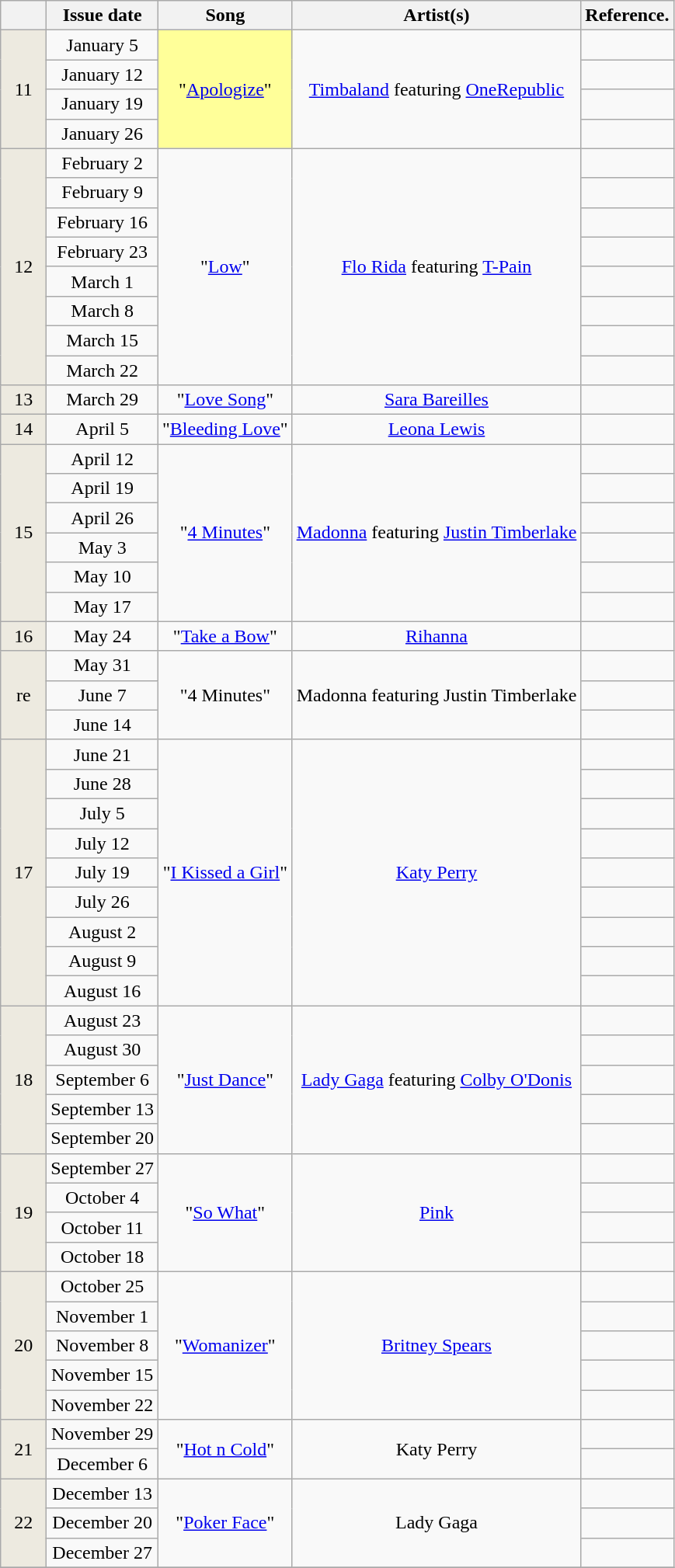<table class="wikitable" style="text-align: center;">
<tr>
<th scope="col" style="width:2em;"></th>
<th>Issue date</th>
<th>Song</th>
<th>Artist(s)</th>
<th>Reference.</th>
</tr>
<tr>
<td style="background-color:#EDEAE0;" rowspan="4">11</td>
<td>January 5</td>
<td bgcolor=#FFFF99 rowspan=4 align=center>"<a href='#'>Apologize</a>" </td>
<td rowspan=4 align=center><a href='#'>Timbaland</a> featuring <a href='#'>OneRepublic</a></td>
<td align=center></td>
</tr>
<tr>
<td>January 12</td>
<td align=center></td>
</tr>
<tr>
<td>January 19</td>
<td align=center></td>
</tr>
<tr>
<td>January 26</td>
<td align=center></td>
</tr>
<tr>
<td style="background-color:#EDEAE0;" rowspan="8">12</td>
<td>February 2</td>
<td rowspan=8 align=center>"<a href='#'>Low</a>"</td>
<td rowspan=8 align=center><a href='#'>Flo Rida</a> featuring <a href='#'>T-Pain</a></td>
<td align=center></td>
</tr>
<tr>
<td>February 9</td>
<td align=center></td>
</tr>
<tr>
<td>February 16</td>
<td align=center></td>
</tr>
<tr>
<td>February 23</td>
<td align=center></td>
</tr>
<tr>
<td>March 1</td>
<td align=center></td>
</tr>
<tr>
<td>March 8</td>
<td align=center></td>
</tr>
<tr>
<td>March 15</td>
<td align=center></td>
</tr>
<tr>
<td>March 22</td>
<td align=center></td>
</tr>
<tr>
<td style="background-color:#EDEAE0;">13</td>
<td>March 29</td>
<td align=center>"<a href='#'>Love Song</a>"</td>
<td align=center><a href='#'>Sara Bareilles</a></td>
<td align=center></td>
</tr>
<tr>
<td style="background-color:#EDEAE0;">14</td>
<td>April 5</td>
<td align=center>"<a href='#'>Bleeding Love</a>"</td>
<td align=center><a href='#'>Leona Lewis</a></td>
<td align=center></td>
</tr>
<tr>
<td style="background-color:#EDEAE0;" rowspan="6">15</td>
<td>April 12</td>
<td rowspan=6 align=center>"<a href='#'>4 Minutes</a>"</td>
<td rowspan=6 align=center><a href='#'>Madonna</a> featuring <a href='#'>Justin Timberlake</a></td>
<td align=center></td>
</tr>
<tr>
<td>April 19</td>
<td align=center></td>
</tr>
<tr>
<td>April 26</td>
<td align=center></td>
</tr>
<tr>
<td>May 3</td>
<td align=center></td>
</tr>
<tr>
<td>May 10</td>
<td align=center></td>
</tr>
<tr>
<td>May 17</td>
<td align=center></td>
</tr>
<tr>
<td style="background-color:#EDEAE0;">16</td>
<td>May 24</td>
<td align=center>"<a href='#'>Take a Bow</a>"</td>
<td align=center><a href='#'>Rihanna</a></td>
<td align=center></td>
</tr>
<tr>
<td style="background-color:#EDEAE0;" rowspan="3">re</td>
<td>May 31</td>
<td rowspan=3 align=center>"4 Minutes"</td>
<td rowspan=3 align=center>Madonna featuring Justin Timberlake</td>
<td align=center></td>
</tr>
<tr>
<td>June 7</td>
<td align=center></td>
</tr>
<tr>
<td>June 14</td>
<td align=center></td>
</tr>
<tr>
<td style="background-color:#EDEAE0;" rowspan="9">17</td>
<td>June 21</td>
<td rowspan=9 align=center>"<a href='#'>I Kissed a Girl</a>"</td>
<td rowspan=9 align=center><a href='#'>Katy Perry</a></td>
<td align=center></td>
</tr>
<tr>
<td>June 28</td>
<td align=center></td>
</tr>
<tr>
<td>July 5</td>
<td align=center></td>
</tr>
<tr>
<td>July 12</td>
<td align=center></td>
</tr>
<tr>
<td>July 19</td>
<td align=center></td>
</tr>
<tr>
<td>July 26</td>
<td align=center></td>
</tr>
<tr>
<td>August 2</td>
<td align=center></td>
</tr>
<tr>
<td>August 9</td>
<td align=center></td>
</tr>
<tr>
<td>August 16</td>
<td align=center></td>
</tr>
<tr>
<td style="background-color:#EDEAE0;" rowspan="5">18</td>
<td>August 23</td>
<td rowspan=5 align=center>"<a href='#'>Just Dance</a>"</td>
<td rowspan=5 align=center><a href='#'>Lady Gaga</a> featuring <a href='#'>Colby O'Donis</a></td>
<td align=center></td>
</tr>
<tr>
<td>August 30</td>
<td align=center></td>
</tr>
<tr>
<td>September 6</td>
<td align=center></td>
</tr>
<tr>
<td>September 13</td>
<td align=center></td>
</tr>
<tr>
<td>September 20</td>
<td align=center></td>
</tr>
<tr>
<td style="background-color:#EDEAE0;" rowspan="4">19</td>
<td>September 27</td>
<td rowspan=4 align=center>"<a href='#'>So What</a>"</td>
<td rowspan=4 align=center><a href='#'>Pink</a></td>
<td align=center></td>
</tr>
<tr>
<td>October 4</td>
<td align=center></td>
</tr>
<tr>
<td>October 11</td>
<td align=center></td>
</tr>
<tr>
<td>October 18</td>
<td align=center></td>
</tr>
<tr>
<td style="background-color:#EDEAE0;" rowspan="5">20</td>
<td>October 25</td>
<td rowspan=5 align=center>"<a href='#'>Womanizer</a>"</td>
<td rowspan=5 align=center><a href='#'>Britney Spears</a></td>
<td align=center></td>
</tr>
<tr>
<td>November 1</td>
<td align=center></td>
</tr>
<tr>
<td>November 8</td>
<td align=center></td>
</tr>
<tr>
<td>November 15</td>
<td align=center></td>
</tr>
<tr>
<td>November 22</td>
<td align=center></td>
</tr>
<tr>
<td style="background-color:#EDEAE0;" rowspan="2">21</td>
<td>November 29</td>
<td rowspan=2 align=center>"<a href='#'>Hot n Cold</a>"</td>
<td rowspan=2 align=center>Katy Perry</td>
<td align=center></td>
</tr>
<tr>
<td>December 6</td>
<td align=center></td>
</tr>
<tr>
<td style="background-color:#EDEAE0;" rowspan="3">22</td>
<td>December 13</td>
<td rowspan=3 align=center>"<a href='#'>Poker Face</a>"</td>
<td rowspan=3 align=center>Lady Gaga</td>
<td align=center></td>
</tr>
<tr>
<td>December 20</td>
<td align=center></td>
</tr>
<tr>
<td>December 27</td>
<td align=center></td>
</tr>
<tr>
</tr>
</table>
